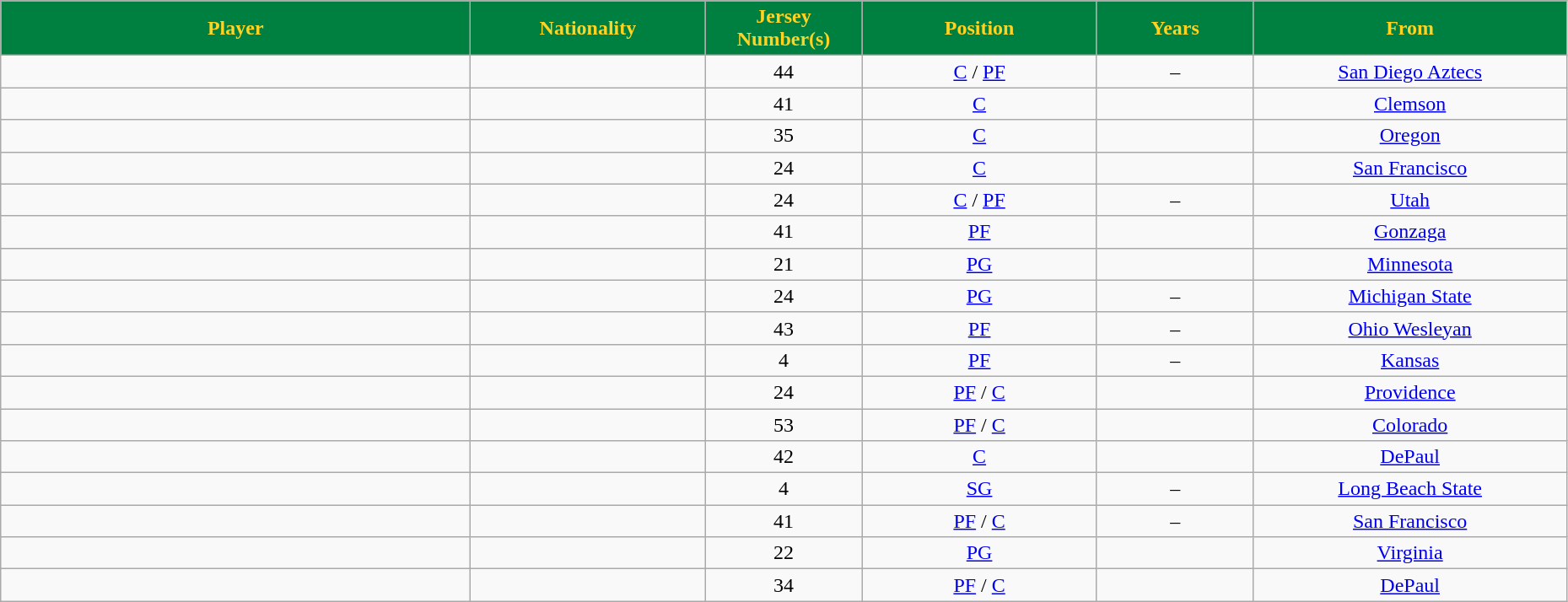<table class="wikitable" style="text-align:center" width="98%">
<tr>
<th style="background:#008040;color:#FFD321;" width="30%">Player</th>
<th style="background:#008040;color:#FFD321;" width="15%">Nationality</th>
<th style="background:#008040;color:#FFD321;" width="10%">Jersey Number(s)</th>
<th style="background:#008040;color:#FFD321;" width="15%">Position</th>
<th style="background:#008040;color:#FFD321;" width="10%">Years</th>
<th style="background:#008040;color:#FFD321;" width="20%">From</th>
</tr>
<tr>
<td></td>
<td></td>
<td>44</td>
<td><a href='#'>C</a> / <a href='#'>PF</a></td>
<td>–</td>
<td><a href='#'>San Diego Aztecs</a></td>
</tr>
<tr>
<td></td>
<td></td>
<td>41</td>
<td><a href='#'>C</a></td>
<td></td>
<td><a href='#'>Clemson</a></td>
</tr>
<tr>
<td></td>
<td></td>
<td>35</td>
<td><a href='#'>C</a></td>
<td></td>
<td><a href='#'>Oregon</a></td>
</tr>
<tr>
<td></td>
<td></td>
<td>24</td>
<td><a href='#'>C</a></td>
<td></td>
<td><a href='#'>San Francisco</a></td>
</tr>
<tr>
<td></td>
<td></td>
<td>24</td>
<td><a href='#'>C</a> / <a href='#'>PF</a></td>
<td>–</td>
<td><a href='#'>Utah</a></td>
</tr>
<tr>
<td></td>
<td></td>
<td>41</td>
<td><a href='#'>PF</a></td>
<td></td>
<td><a href='#'>Gonzaga</a></td>
</tr>
<tr>
<td></td>
<td></td>
<td>21</td>
<td><a href='#'>PG</a></td>
<td></td>
<td><a href='#'>Minnesota</a></td>
</tr>
<tr>
<td></td>
<td></td>
<td>24</td>
<td><a href='#'>PG</a></td>
<td>–</td>
<td><a href='#'>Michigan State</a></td>
</tr>
<tr>
<td></td>
<td></td>
<td>43</td>
<td><a href='#'>PF</a></td>
<td>–</td>
<td><a href='#'>Ohio Wesleyan</a></td>
</tr>
<tr>
<td></td>
<td></td>
<td>4</td>
<td><a href='#'>PF</a></td>
<td>–</td>
<td><a href='#'>Kansas</a></td>
</tr>
<tr>
<td></td>
<td></td>
<td>24</td>
<td><a href='#'>PF</a> / <a href='#'>C</a></td>
<td></td>
<td><a href='#'>Providence</a></td>
</tr>
<tr>
<td></td>
<td></td>
<td>53</td>
<td><a href='#'>PF</a> / <a href='#'>C</a></td>
<td></td>
<td><a href='#'>Colorado</a></td>
</tr>
<tr>
<td></td>
<td></td>
<td>42</td>
<td><a href='#'>C</a></td>
<td></td>
<td><a href='#'>DePaul</a></td>
</tr>
<tr>
<td></td>
<td></td>
<td>4</td>
<td><a href='#'>SG</a></td>
<td>–</td>
<td><a href='#'>Long Beach State</a></td>
</tr>
<tr>
<td></td>
<td></td>
<td>41</td>
<td><a href='#'>PF</a> / <a href='#'>C</a></td>
<td>–<br></td>
<td><a href='#'>San Francisco</a></td>
</tr>
<tr>
<td></td>
<td></td>
<td>22</td>
<td><a href='#'>PG</a></td>
<td></td>
<td><a href='#'>Virginia</a></td>
</tr>
<tr>
<td></td>
<td></td>
<td>34</td>
<td><a href='#'>PF</a> / <a href='#'>C</a></td>
<td></td>
<td><a href='#'>DePaul</a></td>
</tr>
</table>
